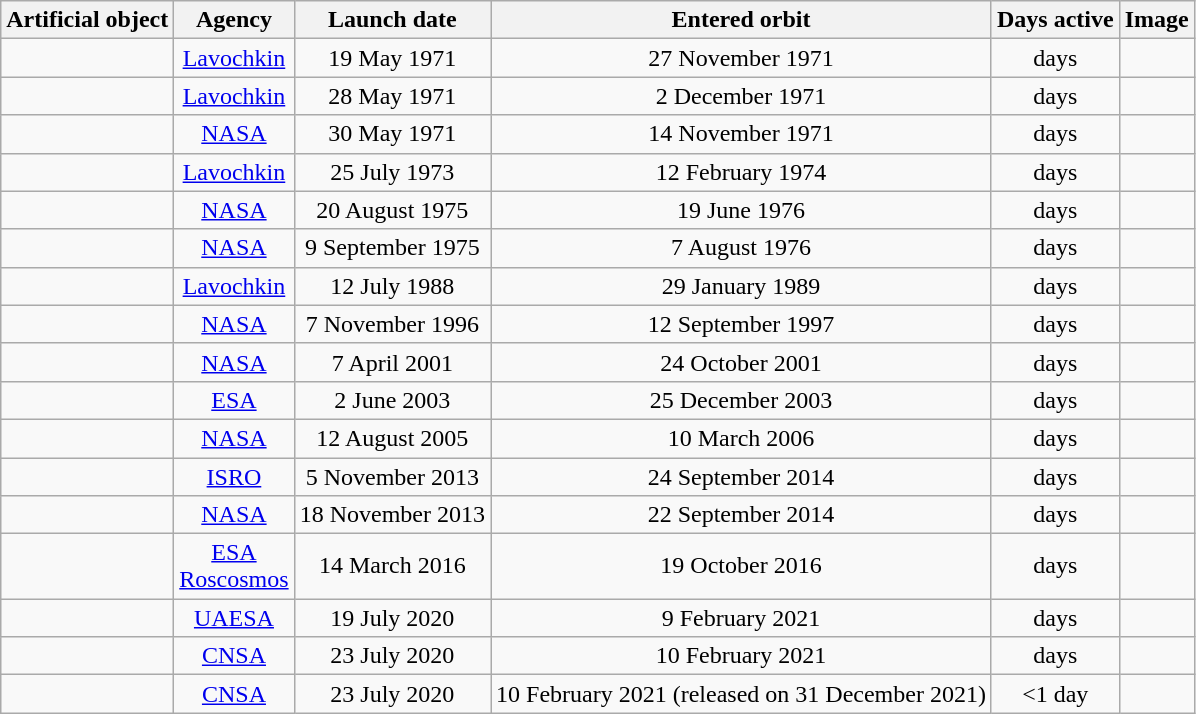<table class="wikitable sortable sticky-header" style="text-align:center;">
<tr>
<th>Artificial object</th>
<th>Agency</th>
<th>Launch date</th>
<th>Entered orbit</th>
<th>Days active</th>
<th class="unsortable">Image</th>
</tr>
<tr>
<td></td>
<td> <a href='#'>Lavochkin</a></td>
<td>19 May 1971</td>
<td>27 November 1971</td>
<td>  days</td>
<td></td>
</tr>
<tr>
<td></td>
<td> <a href='#'>Lavochkin</a></td>
<td>28 May 1971</td>
<td>2 December 1971</td>
<td>  days</td>
<td></td>
</tr>
<tr>
<td></td>
<td> <a href='#'>NASA</a></td>
<td>30 May 1971</td>
<td>14 November 1971</td>
<td>  days</td>
<td></td>
</tr>
<tr>
<td></td>
<td> <a href='#'>Lavochkin</a></td>
<td>25 July 1973</td>
<td>12 February 1974</td>
<td>  days</td>
<td></td>
</tr>
<tr>
<td></td>
<td> <a href='#'>NASA</a></td>
<td>20 August 1975</td>
<td>19 June 1976</td>
<td>  days</td>
<td></td>
</tr>
<tr>
<td></td>
<td> <a href='#'>NASA</a></td>
<td>9 September 1975</td>
<td>7 August 1976</td>
<td>  days</td>
<td></td>
</tr>
<tr>
<td></td>
<td> <a href='#'>Lavochkin</a></td>
<td>12 July 1988</td>
<td>29 January 1989</td>
<td>  days</td>
<td></td>
</tr>
<tr>
<td></td>
<td> <a href='#'>NASA</a></td>
<td>7 November 1996</td>
<td>12 September 1997</td>
<td>  days</td>
<td></td>
</tr>
<tr>
<td></td>
<td> <a href='#'>NASA</a></td>
<td>7 April 2001</td>
<td>24 October 2001</td>
<td>  days</td>
<td></td>
</tr>
<tr>
<td></td>
<td> <a href='#'>ESA</a></td>
<td>2 June 2003</td>
<td>25 December 2003</td>
<td>  days</td>
<td></td>
</tr>
<tr>
<td></td>
<td> <a href='#'>NASA</a></td>
<td>12 August 2005</td>
<td>10 March 2006</td>
<td>  days</td>
<td></td>
</tr>
<tr>
<td></td>
<td> <a href='#'>ISRO</a></td>
<td>5 November 2013</td>
<td>24 September 2014</td>
<td>  days</td>
<td></td>
</tr>
<tr>
<td></td>
<td> <a href='#'>NASA</a></td>
<td>18 November 2013</td>
<td>22 September 2014</td>
<td>  days</td>
<td></td>
</tr>
<tr>
<td></td>
<td> <a href='#'>ESA</a><br> <a href='#'>Roscosmos</a></td>
<td> 14 March 2016</td>
<td>19 October 2016</td>
<td> days</td>
<td></td>
</tr>
<tr>
<td></td>
<td> <a href='#'>UAESA</a></td>
<td> 19 July 2020</td>
<td>9 February 2021</td>
<td> days</td>
<td></td>
</tr>
<tr>
<td></td>
<td> <a href='#'>CNSA</a></td>
<td> 23 July 2020</td>
<td>10 February 2021</td>
<td> days</td>
<td></td>
</tr>
<tr>
<td></td>
<td> <a href='#'>CNSA</a></td>
<td> 23 July 2020</td>
<td>10 February 2021 (released on 31 December 2021)</td>
<td><1 day</td>
<td></td>
</tr>
</table>
